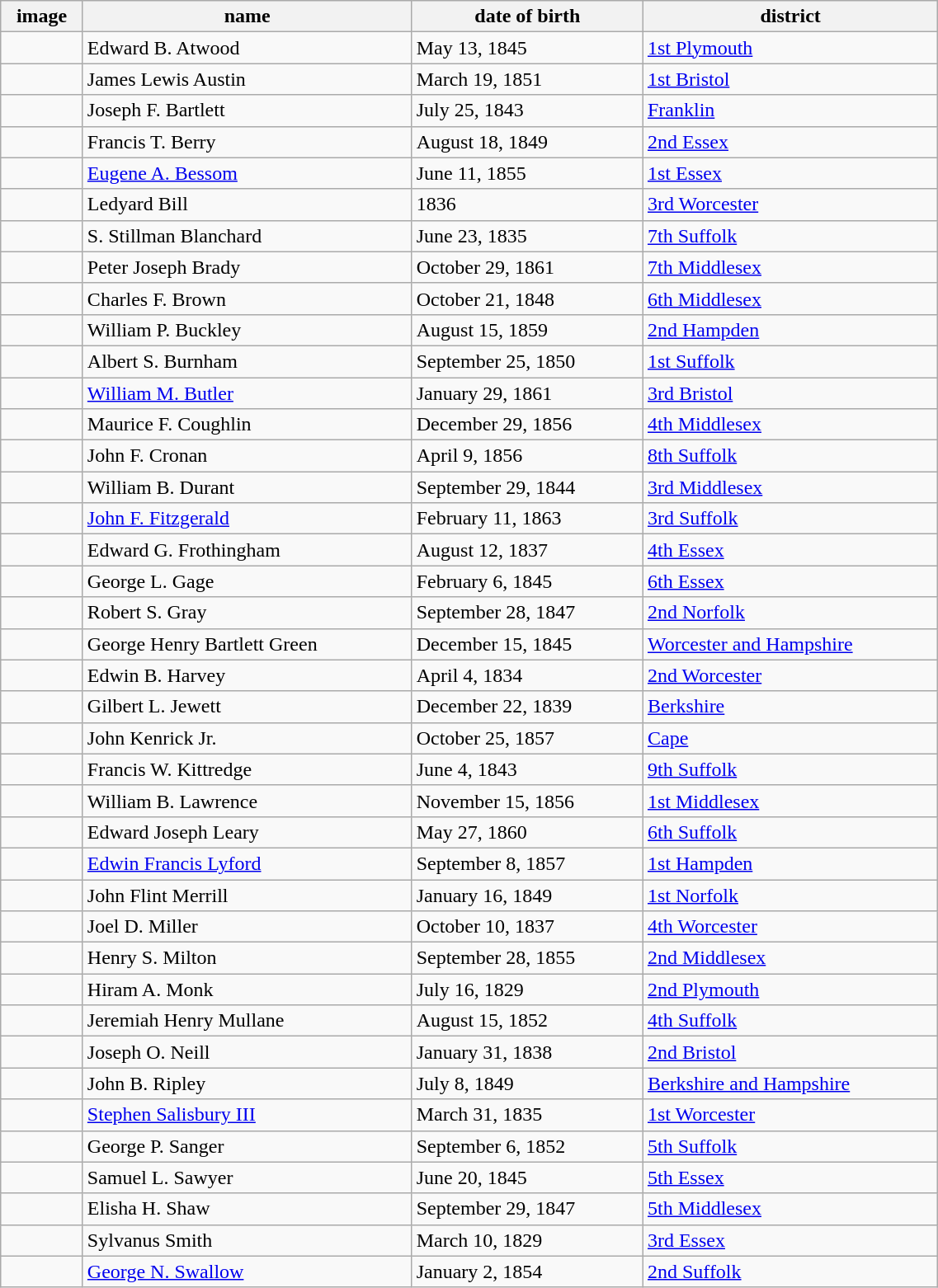<table class='wikitable sortable' style="width:60%">
<tr>
<th>image</th>
<th>name </th>
<th data-sort-type=date>date of birth </th>
<th>district</th>
</tr>
<tr>
<td></td>
<td>Edward B. Atwood</td>
<td>May 13, 1845</td>
<td><a href='#'>1st Plymouth</a></td>
</tr>
<tr>
<td></td>
<td>James Lewis Austin</td>
<td>March 19, 1851</td>
<td><a href='#'>1st Bristol</a></td>
</tr>
<tr>
<td></td>
<td>Joseph F. Bartlett</td>
<td>July 25, 1843</td>
<td><a href='#'>Franklin</a></td>
</tr>
<tr>
<td></td>
<td>Francis T. Berry</td>
<td>August 18, 1849</td>
<td><a href='#'>2nd Essex</a></td>
</tr>
<tr>
<td></td>
<td><a href='#'>Eugene A. Bessom</a></td>
<td>June 11, 1855</td>
<td><a href='#'>1st Essex</a></td>
</tr>
<tr>
<td></td>
<td>Ledyard Bill</td>
<td>1836</td>
<td><a href='#'>3rd Worcester</a></td>
</tr>
<tr>
<td></td>
<td>S. Stillman Blanchard</td>
<td>June 23, 1835</td>
<td><a href='#'>7th Suffolk</a></td>
</tr>
<tr>
<td></td>
<td>Peter Joseph Brady</td>
<td>October 29, 1861</td>
<td><a href='#'>7th Middlesex</a></td>
</tr>
<tr>
<td></td>
<td>Charles F. Brown</td>
<td>October 21, 1848</td>
<td><a href='#'>6th Middlesex</a></td>
</tr>
<tr>
<td></td>
<td>William P. Buckley</td>
<td>August 15, 1859</td>
<td><a href='#'>2nd Hampden</a></td>
</tr>
<tr>
<td></td>
<td>Albert S. Burnham</td>
<td>September 25, 1850</td>
<td><a href='#'>1st Suffolk</a></td>
</tr>
<tr>
<td></td>
<td><a href='#'>William M. Butler</a></td>
<td>January 29, 1861</td>
<td><a href='#'>3rd Bristol</a></td>
</tr>
<tr>
<td></td>
<td>Maurice F. Coughlin</td>
<td>December 29, 1856</td>
<td><a href='#'>4th Middlesex</a></td>
</tr>
<tr>
<td></td>
<td>John F. Cronan</td>
<td>April 9, 1856</td>
<td><a href='#'>8th Suffolk</a></td>
</tr>
<tr>
<td></td>
<td>William B. Durant</td>
<td>September 29, 1844</td>
<td><a href='#'>3rd Middlesex</a></td>
</tr>
<tr>
<td></td>
<td><a href='#'>John F. Fitzgerald</a></td>
<td>February 11, 1863</td>
<td><a href='#'>3rd Suffolk</a></td>
</tr>
<tr>
<td></td>
<td>Edward G. Frothingham</td>
<td>August 12, 1837</td>
<td><a href='#'>4th Essex</a></td>
</tr>
<tr>
<td></td>
<td>George L. Gage</td>
<td>February 6, 1845</td>
<td><a href='#'>6th Essex</a></td>
</tr>
<tr>
<td></td>
<td>Robert S. Gray</td>
<td>September 28, 1847</td>
<td><a href='#'>2nd Norfolk</a></td>
</tr>
<tr>
<td></td>
<td>George Henry Bartlett Green</td>
<td>December 15, 1845</td>
<td><a href='#'>Worcester and Hampshire</a></td>
</tr>
<tr>
<td></td>
<td>Edwin B. Harvey</td>
<td>April 4, 1834</td>
<td><a href='#'>2nd Worcester</a></td>
</tr>
<tr>
<td></td>
<td>Gilbert L. Jewett</td>
<td>December 22, 1839</td>
<td><a href='#'>Berkshire</a></td>
</tr>
<tr>
<td></td>
<td>John Kenrick Jr.</td>
<td>October 25, 1857</td>
<td><a href='#'>Cape</a></td>
</tr>
<tr>
<td></td>
<td>Francis W. Kittredge</td>
<td>June 4, 1843</td>
<td><a href='#'>9th Suffolk</a></td>
</tr>
<tr>
<td></td>
<td>William B. Lawrence</td>
<td>November 15, 1856</td>
<td><a href='#'>1st Middlesex</a></td>
</tr>
<tr>
<td></td>
<td>Edward Joseph Leary</td>
<td>May 27, 1860</td>
<td><a href='#'>6th Suffolk</a></td>
</tr>
<tr>
<td></td>
<td><a href='#'>Edwin Francis Lyford</a></td>
<td>September 8, 1857</td>
<td><a href='#'>1st Hampden</a></td>
</tr>
<tr>
<td></td>
<td>John Flint Merrill</td>
<td>January 16, 1849</td>
<td><a href='#'>1st Norfolk</a></td>
</tr>
<tr>
<td></td>
<td>Joel D. Miller</td>
<td>October 10, 1837</td>
<td><a href='#'>4th Worcester</a></td>
</tr>
<tr>
<td></td>
<td>Henry S. Milton</td>
<td>September 28, 1855</td>
<td><a href='#'>2nd Middlesex</a></td>
</tr>
<tr>
<td></td>
<td>Hiram A. Monk</td>
<td>July 16, 1829</td>
<td><a href='#'>2nd Plymouth</a></td>
</tr>
<tr>
<td></td>
<td>Jeremiah Henry Mullane</td>
<td>August 15, 1852</td>
<td><a href='#'>4th Suffolk</a></td>
</tr>
<tr>
<td></td>
<td>Joseph O. Neill</td>
<td>January 31, 1838</td>
<td><a href='#'>2nd Bristol</a></td>
</tr>
<tr>
<td></td>
<td>John B. Ripley</td>
<td>July 8, 1849</td>
<td><a href='#'>Berkshire and Hampshire</a></td>
</tr>
<tr>
<td></td>
<td><a href='#'>Stephen Salisbury III</a></td>
<td>March 31, 1835</td>
<td><a href='#'>1st Worcester</a></td>
</tr>
<tr>
<td></td>
<td>George P. Sanger</td>
<td>September 6, 1852</td>
<td><a href='#'>5th Suffolk</a></td>
</tr>
<tr>
<td></td>
<td>Samuel L. Sawyer</td>
<td>June 20, 1845</td>
<td><a href='#'>5th Essex</a></td>
</tr>
<tr>
<td></td>
<td>Elisha H. Shaw</td>
<td>September 29, 1847</td>
<td><a href='#'>5th Middlesex</a></td>
</tr>
<tr>
<td></td>
<td>Sylvanus Smith</td>
<td>March 10, 1829</td>
<td><a href='#'>3rd Essex</a></td>
</tr>
<tr>
<td></td>
<td><a href='#'>George N. Swallow</a></td>
<td>January 2, 1854</td>
<td><a href='#'>2nd Suffolk</a></td>
</tr>
</table>
